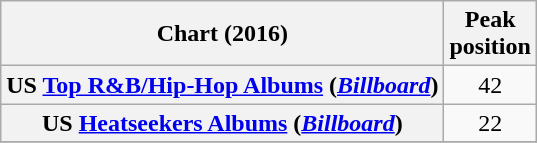<table class="wikitable sortable plainrowheaders" style="text-align:center">
<tr>
<th scope="col">Chart (2016)</th>
<th scope="col">Peak<br>position</th>
</tr>
<tr>
<th scope="row">US <a href='#'>Top R&B/Hip-Hop Albums</a> (<em><a href='#'>Billboard</a></em>)</th>
<td>42</td>
</tr>
<tr>
<th scope="row">US <a href='#'>Heatseekers Albums</a> (<em><a href='#'>Billboard</a></em>)</th>
<td>22</td>
</tr>
<tr>
</tr>
</table>
